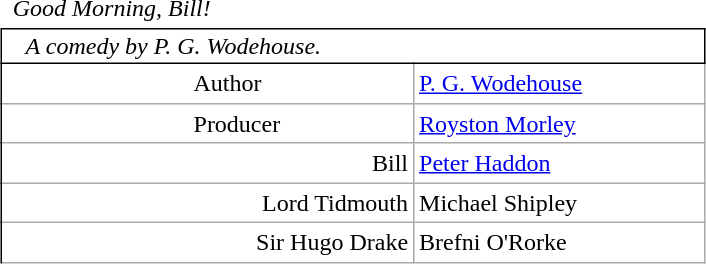<table class="wikitable mw-collapsible mw-collapsed" style="vertical-align:top;margin:auto 2em;line-height:1.2;max-width:33em;background-color:inherit;border:none;">
<tr>
<td class=unsortable style="border:hidden;line-height:1.67;margin-left:-1em;text-align:center;padding-left:0.5em;min-width:1.0em;"></td>
<td class=unsortable style="border-style:none;padding-left:0.5em;text-align:left;min-width:16.5em;font-weight:400;font-style:italic;">Good Morning, Bill!</td>
<td class=unsortable style="border-style:none;text-align:right;font-weight:normal; font-size:95%; min-width:8.5em;padding-right:0.2em;"></td>
<td class=unsortable style="border-style:none;min-width:3.5em;padding-left:0;"></td>
<td class=unsortable style="border:hidden;min-width:3.5em;font-size:95%;"></td>
</tr>
<tr>
<td rowspan=100 style="border:none thin;border-right-style :solid;"></td>
<td colspan=3 style="text-align:left;padding:0.1em 1em;font-style:italic;border: solid thin;">A comedy by P. G. Wodehouse.</td>
</tr>
<tr>
<td style="text-align:left;padding-left:8em;">Author</td>
<td colspan=2><a href='#'>P. G. Wodehouse</a></td>
</tr>
<tr>
<td style="text-align:left;padding-left:8em;">Producer</td>
<td colspan=2><a href='#'>Royston Morley</a></td>
</tr>
<tr>
<td style="text-align:right;">Bill</td>
<td colspan=2><a href='#'>Peter Haddon</a></td>
</tr>
<tr>
<td style="text-align:right;">Lord Tidmouth</td>
<td colspan=2>Michael Shipley</td>
</tr>
<tr>
<td style="text-align:right;">Sir Hugo Drake</td>
<td colspan=2>Brefni O'Rorke</td>
</tr>
</table>
